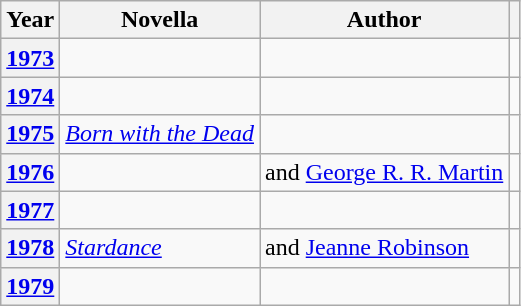<table class="wikitable sortable">
<tr>
<th scope="col">Year</th>
<th scope="col">Novella</th>
<th scope="col">Author</th>
<th scope=col class="unsortable"></th>
</tr>
<tr>
<th><a href='#'>1973</a></th>
<td></td>
<td></td>
<td></td>
</tr>
<tr>
<th scope="row"><a href='#'>1974</a></th>
<td></td>
<td></td>
<td></td>
</tr>
<tr>
<th scope="row"><a href='#'>1975</a></th>
<td><em><a href='#'>Born with the Dead</a></em></td>
<td></td>
<td></td>
</tr>
<tr>
<th scope="row"><a href='#'>1976</a></th>
<td></td>
<td> and <a href='#'>George R. R. Martin</a></td>
<td></td>
</tr>
<tr>
<th scope="row"><a href='#'>1977</a></th>
<td></td>
<td></td>
<td></td>
</tr>
<tr>
<th scope="row"><a href='#'>1978</a></th>
<td><em><a href='#'>Stardance</a></em></td>
<td> and <a href='#'>Jeanne Robinson</a></td>
<td></td>
</tr>
<tr>
<th scope="row"><a href='#'>1979</a></th>
<td></td>
<td></td>
</tr>
</table>
